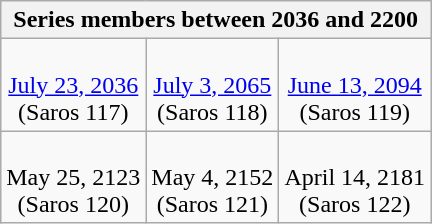<table class="wikitable mw-collapsible mw-collapsed">
<tr>
<th colspan=3>Series members between 2036 and 2200</th>
</tr>
<tr style="text-align:center;">
<td><br><a href='#'>July 23, 2036</a><br>(Saros 117)</td>
<td><br><a href='#'>July 3, 2065</a><br>(Saros 118)</td>
<td><br><a href='#'>June 13, 2094</a><br>(Saros 119)</td>
</tr>
<tr style="text-align:center;">
<td><br>May 25, 2123<br>(Saros 120)</td>
<td><br>May 4, 2152<br>(Saros 121)</td>
<td><br>April 14, 2181<br>(Saros 122)</td>
</tr>
</table>
